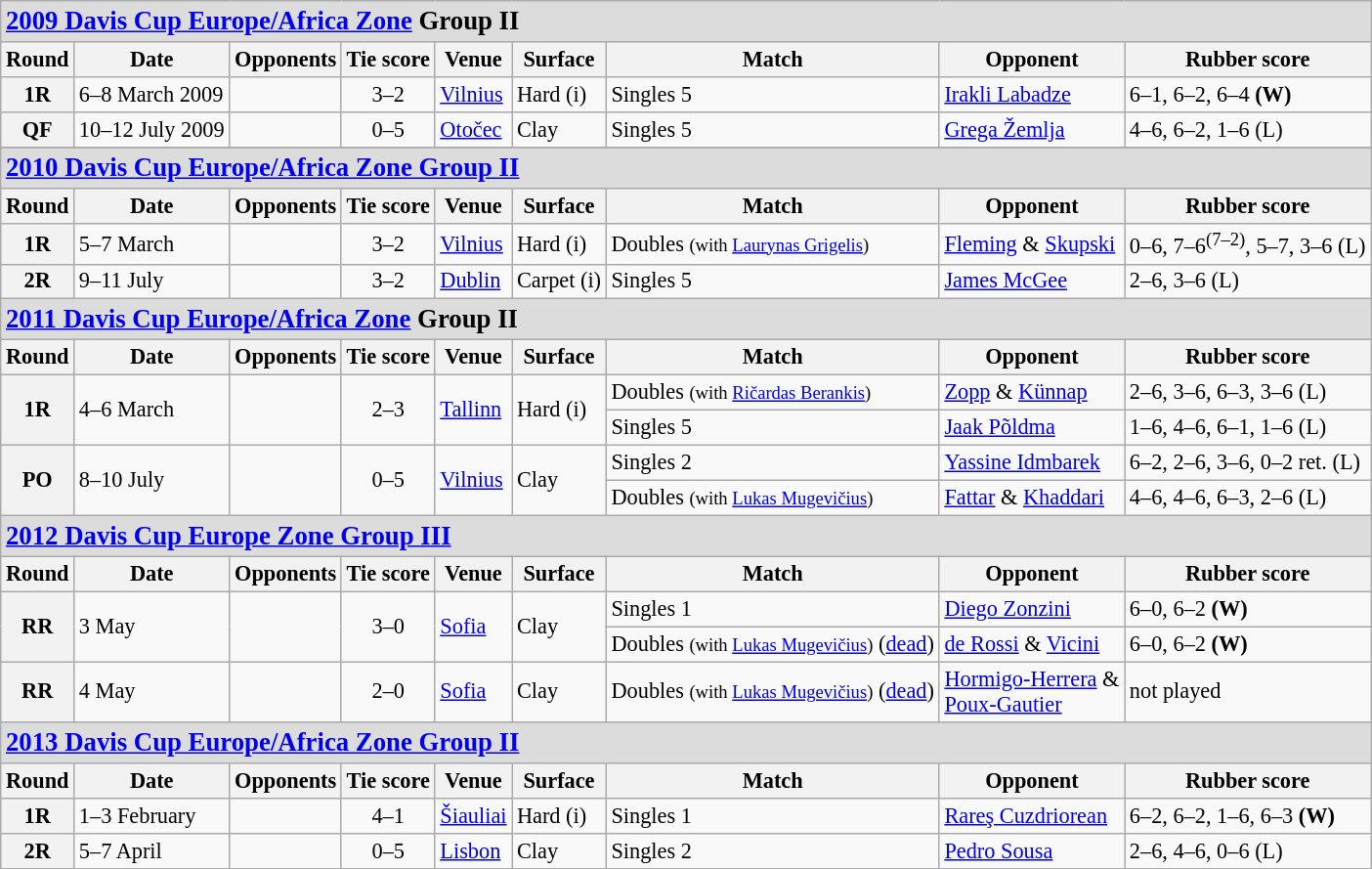<table class="wikitable collapsible collapsed" style=font-size:93%>
<tr bgcolor=Gainsboro>
<td colspan=9><big><strong><a href='#'>2009 Davis Cup Europe/Africa Zone</a> Group II</strong></big></td>
</tr>
<tr>
<th>Round</th>
<th>Date</th>
<th>Opponents</th>
<th>Tie score</th>
<th>Venue</th>
<th>Surface</th>
<th>Match</th>
<th>Opponent</th>
<th>Rubber score</th>
</tr>
<tr>
<th>1R</th>
<td>6–8 March 2009</td>
<td></td>
<td style="text-align:center;">3–2</td>
<td><a href='#'>Vilnius</a></td>
<td>Hard (i)</td>
<td>Singles 5</td>
<td><a href='#'>Irakli Labadze</a></td>
<td>6–1, 6–2, 6–4 <strong>(W)</strong></td>
</tr>
<tr>
<th>QF</th>
<td>10–12 July 2009</td>
<td></td>
<td style="text-align:center;">0–5</td>
<td><a href='#'>Otočec</a></td>
<td>Clay</td>
<td>Singles 5</td>
<td><a href='#'>Grega Žemlja</a></td>
<td>4–6, 6–2, 1–6 (L)</td>
</tr>
<tr>
</tr>
<tr bgcolor=Gainsboro>
<td colspan=9><big><strong><a href='#'>2010 Davis Cup Europe/Africa Zone Group II</a></strong></big></td>
</tr>
<tr>
<th>Round</th>
<th>Date</th>
<th>Opponents</th>
<th>Tie score</th>
<th>Venue</th>
<th>Surface</th>
<th>Match</th>
<th>Opponent</th>
<th>Rubber score</th>
</tr>
<tr>
<th>1R</th>
<td>5–7 March</td>
<td></td>
<td style="text-align:center;">3–2</td>
<td><a href='#'>Vilnius</a></td>
<td>Hard (i)</td>
<td>Doubles <small>(with <a href='#'>Laurynas Grigelis</a>)</small></td>
<td><a href='#'>Fleming</a> & <a href='#'>Skupski</a></td>
<td>0–6, 7–6<sup>(7–2)</sup>, 5–7, 3–6 (L)</td>
</tr>
<tr>
<th>2R</th>
<td>9–11 July</td>
<td></td>
<td style="text-align:center;">3–2</td>
<td><a href='#'>Dublin</a></td>
<td>Carpet (i)</td>
<td>Singles 5</td>
<td><a href='#'>James McGee</a></td>
<td>2–6, 3–6 (L)</td>
</tr>
<tr bgcolor=Gainsboro>
<td colspan=9><big><strong><a href='#'>2011 Davis Cup Europe/Africa Zone</a> Group II</strong></big></td>
</tr>
<tr>
<th>Round</th>
<th>Date</th>
<th>Opponents</th>
<th>Tie score</th>
<th>Venue</th>
<th>Surface</th>
<th>Match</th>
<th>Opponent</th>
<th>Rubber score</th>
</tr>
<tr>
<th rowspan=2>1R</th>
<td rowspan=2>4–6 March</td>
<td rowspan=2></td>
<td rowspan=2 style="text-align:center;">2–3</td>
<td rowspan=2><a href='#'>Tallinn</a></td>
<td rowspan=2>Hard (i)</td>
<td>Doubles <small>(with <a href='#'>Ričardas Berankis</a>)</small></td>
<td><a href='#'>Zopp</a> & <a href='#'>Künnap</a></td>
<td>2–6, 3–6, 6–3, 3–6 (L)</td>
</tr>
<tr>
<td>Singles 5</td>
<td><a href='#'>Jaak Põldma</a></td>
<td>1–6, 4–6, 6–1, 1–6 (L)</td>
</tr>
<tr>
<th rowspan=2>PO</th>
<td rowspan=2>8–10 July</td>
<td rowspan=2></td>
<td rowspan=2 style="text-align:center;">0–5</td>
<td rowspan=2><a href='#'>Vilnius</a></td>
<td rowspan=2>Clay</td>
<td>Singles 2</td>
<td><a href='#'>Yassine Idmbarek</a></td>
<td>6–2, 2–6, 3–6, 0–2 ret. (L)</td>
</tr>
<tr>
<td>Doubles <small>(with <a href='#'>Lukas Mugevičius</a>)</small></td>
<td><a href='#'>Fattar</a> & <a href='#'>Khaddari</a></td>
<td>4–6, 4–6, 6–3, 2–6 (L)</td>
</tr>
<tr bgcolor=Gainsboro>
<td colspan=9><big><strong><a href='#'>2012 Davis Cup Europe Zone Group III</a></strong></big></td>
</tr>
<tr>
<th>Round</th>
<th>Date</th>
<th>Opponents</th>
<th>Tie score</th>
<th>Venue</th>
<th>Surface</th>
<th>Match</th>
<th>Opponent</th>
<th>Rubber score</th>
</tr>
<tr>
<th rowspan=2>RR</th>
<td rowspan=2>3 May</td>
<td rowspan=2></td>
<td rowspan=2 style="text-align:center;">3–0</td>
<td rowspan=2><a href='#'>Sofia</a></td>
<td rowspan=2>Clay</td>
<td>Singles 1</td>
<td><a href='#'>Diego Zonzini</a></td>
<td>6–0, 6–2 <strong>(W)</strong></td>
</tr>
<tr>
<td>Doubles <small>(with <a href='#'>Lukas Mugevičius</a>)</small> (<a href='#'>dead</a>)</td>
<td><a href='#'>de Rossi</a> & <a href='#'>Vicini</a></td>
<td>6–0, 6–2 <strong>(W)</strong></td>
</tr>
<tr>
<th>RR</th>
<td>4 May</td>
<td></td>
<td style="text-align:center;">2–0</td>
<td><a href='#'>Sofia</a></td>
<td>Clay</td>
<td>Doubles <small>(with <a href='#'>Lukas Mugevičius</a>)</small> (<a href='#'>dead</a>)</td>
<td><a href='#'>Hormigo-Herrera</a> &<br><a href='#'>Poux-Gautier</a></td>
<td>not played</td>
</tr>
<tr bgcolor=Gainsboro>
<td colspan=9><big><strong><a href='#'>2013 Davis Cup Europe/Africa Zone Group II</a></strong></big></td>
</tr>
<tr>
<th>Round</th>
<th>Date</th>
<th>Opponents</th>
<th>Tie score</th>
<th>Venue</th>
<th>Surface</th>
<th>Match</th>
<th>Opponent</th>
<th>Rubber score</th>
</tr>
<tr>
<th>1R</th>
<td>1–3 February</td>
<td></td>
<td style="text-align:center;">4–1</td>
<td><a href='#'>Šiauliai</a></td>
<td>Hard (i)</td>
<td>Singles 1</td>
<td><a href='#'>Rareş Cuzdriorean</a></td>
<td>6–2, 6–2, 1–6, 6–3 <strong>(W)</strong></td>
</tr>
<tr>
<th>2R</th>
<td>5–7 April</td>
<td></td>
<td style="text-align:center;">0–5</td>
<td><a href='#'>Lisbon</a></td>
<td>Clay</td>
<td>Singles 2</td>
<td><a href='#'>Pedro Sousa</a></td>
<td>2–6, 4–6, 0–6 (L)</td>
</tr>
</table>
